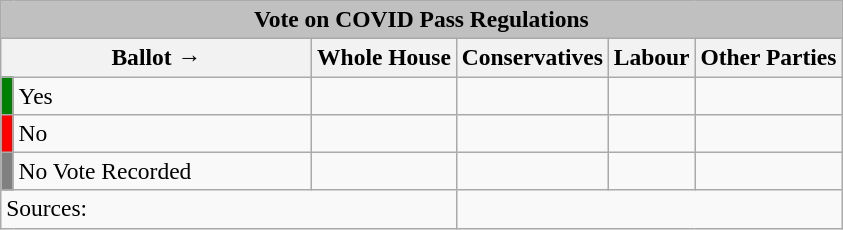<table class="wikitable" style="text-align:center; font-size:98%;">
<tr>
<td colspan="6"  style="text-align:center; background:silver;"><strong>Vote on COVID Pass Regulations</strong></td>
</tr>
<tr>
<th colspan="2" style="width:200px;">Ballot →</th>
<th>Whole House</th>
<th>Conservatives</th>
<th>Labour</th>
<th>Other Parties</th>
</tr>
<tr>
<th style="width:1px; background:green;"></th>
<td style="text-align:left;">Yes</td>
<td></td>
<td></td>
<td></td>
<td></td>
</tr>
<tr>
<th style="background:red;"></th>
<td style="text-align:left;">No</td>
<td></td>
<td></td>
<td></td>
<td></td>
</tr>
<tr>
<th style="background:gray;"></th>
<td style="text-align:left;">No Vote Recorded</td>
<td></td>
<td></td>
<td></td>
<td></td>
</tr>
<tr>
<td colspan="3" style="text-align:left;">Sources:</td>
</tr>
</table>
